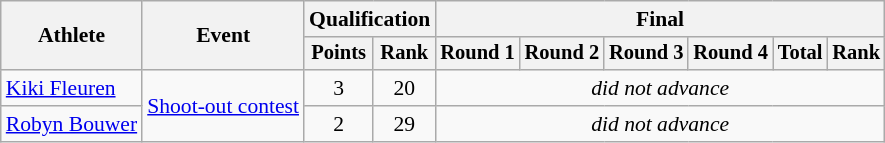<table class="wikitable" style="font-size:90%;">
<tr>
<th rowspan=2>Athlete</th>
<th rowspan=2>Event</th>
<th colspan=2>Qualification</th>
<th colspan=6>Final</th>
</tr>
<tr style="font-size:95%">
<th>Points</th>
<th>Rank</th>
<th>Round 1</th>
<th>Round 2</th>
<th>Round 3</th>
<th>Round 4</th>
<th>Total</th>
<th>Rank</th>
</tr>
<tr align=center>
<td align=left><a href='#'>Kiki Fleuren</a></td>
<td align=left Rowspan=2><a href='#'>Shoot-out contest</a></td>
<td>3</td>
<td>20</td>
<td colspan=6><em>did not advance</em></td>
</tr>
<tr align=center>
<td align=left><a href='#'>Robyn Bouwer</a></td>
<td>2</td>
<td>29</td>
<td colspan=6><em>did not advance</em></td>
</tr>
</table>
